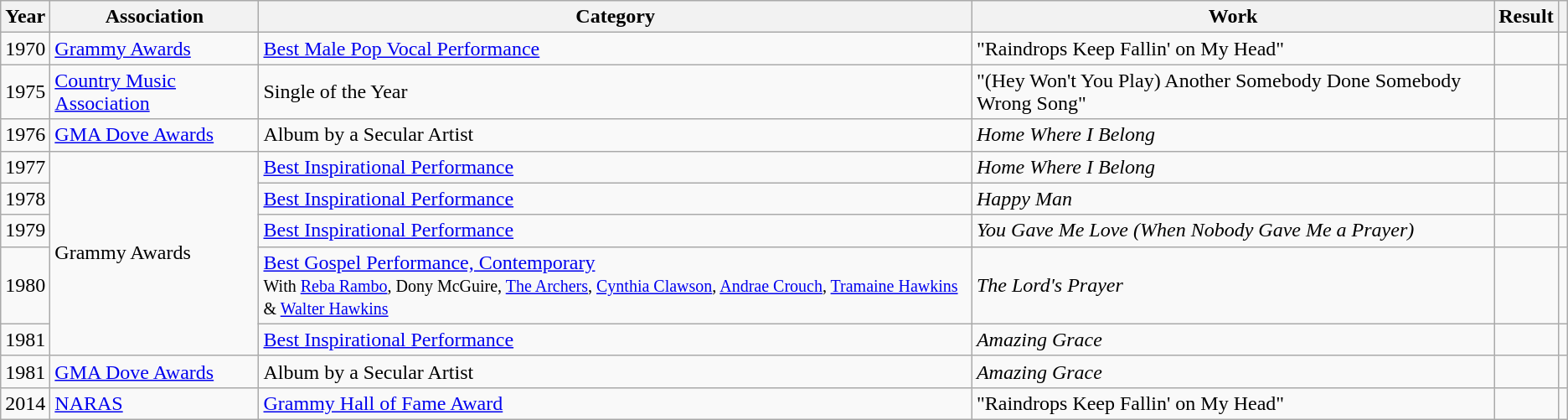<table class="wikitable sortable">
<tr>
<th>Year</th>
<th>Association</th>
<th>Category</th>
<th>Work</th>
<th>Result</th>
<th class="unsortable"></th>
</tr>
<tr>
<td>1970</td>
<td><a href='#'>Grammy Awards</a></td>
<td><a href='#'>Best Male Pop Vocal Performance</a></td>
<td>"Raindrops Keep Fallin' on My Head"</td>
<td></td>
<td></td>
</tr>
<tr>
<td>1975</td>
<td><a href='#'>Country Music Association</a></td>
<td>Single of the Year</td>
<td>"(Hey Won't You Play) Another Somebody Done Somebody Wrong Song"</td>
<td></td>
<td></td>
</tr>
<tr>
<td>1976</td>
<td><a href='#'>GMA Dove Awards</a></td>
<td>Album by a Secular Artist</td>
<td><em>Home Where I Belong</em></td>
<td></td>
<td></td>
</tr>
<tr>
<td>1977</td>
<td rowspan=5>Grammy Awards</td>
<td><a href='#'>Best Inspirational Performance</a></td>
<td><em>Home Where I Belong</em></td>
<td></td>
<td></td>
</tr>
<tr>
<td>1978</td>
<td><a href='#'>Best Inspirational Performance</a></td>
<td><em>Happy Man</em></td>
<td></td>
<td></td>
</tr>
<tr>
<td>1979</td>
<td><a href='#'>Best Inspirational Performance</a></td>
<td><em>You Gave Me Love (When Nobody Gave Me a Prayer)</em></td>
<td></td>
<td></td>
</tr>
<tr>
<td>1980</td>
<td><a href='#'>Best Gospel Performance, Contemporary</a> <br><small>With <a href='#'>Reba Rambo</a>, Dony McGuire, <a href='#'>The Archers</a>, <a href='#'>Cynthia Clawson</a>, <a href='#'>Andrae Crouch</a>, <a href='#'>Tramaine Hawkins</a> & <a href='#'>Walter Hawkins</a></small></td>
<td><em>The Lord's Prayer</em></td>
<td></td>
<td></td>
</tr>
<tr>
<td>1981</td>
<td><a href='#'>Best Inspirational Performance</a></td>
<td><em>Amazing Grace</em></td>
<td></td>
<td></td>
</tr>
<tr>
<td>1981</td>
<td><a href='#'>GMA Dove Awards</a></td>
<td>Album by a Secular Artist</td>
<td><em>Amazing Grace</em></td>
<td></td>
<td></td>
</tr>
<tr>
<td>2014</td>
<td><a href='#'>NARAS</a></td>
<td><a href='#'>Grammy Hall of Fame Award</a></td>
<td>"Raindrops Keep Fallin' on My Head"</td>
<td></td>
<td></td>
</tr>
</table>
